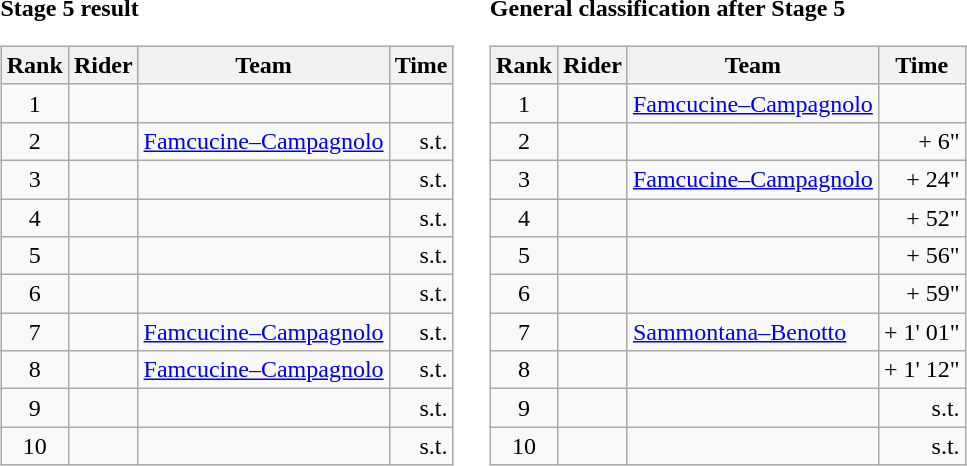<table>
<tr>
<td><strong>Stage 5 result</strong><br><table class="wikitable">
<tr>
<th scope="col">Rank</th>
<th scope="col">Rider</th>
<th scope="col">Team</th>
<th scope="col">Time</th>
</tr>
<tr>
<td style="text-align:center;">1</td>
<td></td>
<td></td>
<td style="text-align:right;"></td>
</tr>
<tr>
<td style="text-align:center;">2</td>
<td></td>
<td><a href='#'>Famcucine–Campagnolo</a></td>
<td style="text-align:right;">s.t.</td>
</tr>
<tr>
<td style="text-align:center;">3</td>
<td></td>
<td></td>
<td style="text-align:right;">s.t.</td>
</tr>
<tr>
<td style="text-align:center;">4</td>
<td></td>
<td></td>
<td style="text-align:right;">s.t.</td>
</tr>
<tr>
<td style="text-align:center;">5</td>
<td></td>
<td></td>
<td style="text-align:right;">s.t.</td>
</tr>
<tr>
<td style="text-align:center;">6</td>
<td></td>
<td></td>
<td style="text-align:right;">s.t.</td>
</tr>
<tr>
<td style="text-align:center;">7</td>
<td></td>
<td><a href='#'>Famcucine–Campagnolo</a></td>
<td style="text-align:right;">s.t.</td>
</tr>
<tr>
<td style="text-align:center;">8</td>
<td></td>
<td><a href='#'>Famcucine–Campagnolo</a></td>
<td style="text-align:right;">s.t.</td>
</tr>
<tr>
<td style="text-align:center;">9</td>
<td></td>
<td></td>
<td style="text-align:right;">s.t.</td>
</tr>
<tr>
<td style="text-align:center;">10</td>
<td></td>
<td></td>
<td style="text-align:right;">s.t.</td>
</tr>
</table>
</td>
<td></td>
<td><strong>General classification after Stage 5</strong><br><table class="wikitable">
<tr>
<th scope="col">Rank</th>
<th scope="col">Rider</th>
<th scope="col">Team</th>
<th scope="col">Time</th>
</tr>
<tr>
<td style="text-align:center;">1</td>
<td></td>
<td><a href='#'>Famcucine–Campagnolo</a></td>
<td style="text-align:right;"></td>
</tr>
<tr>
<td style="text-align:center;">2</td>
<td></td>
<td></td>
<td style="text-align:right;">+ 6"</td>
</tr>
<tr>
<td style="text-align:center;">3</td>
<td></td>
<td><a href='#'>Famcucine–Campagnolo</a></td>
<td style="text-align:right;">+ 24"</td>
</tr>
<tr>
<td style="text-align:center;">4</td>
<td></td>
<td></td>
<td style="text-align:right;">+ 52"</td>
</tr>
<tr>
<td style="text-align:center;">5</td>
<td></td>
<td></td>
<td style="text-align:right;">+ 56"</td>
</tr>
<tr>
<td style="text-align:center;">6</td>
<td></td>
<td></td>
<td style="text-align:right;">+ 59"</td>
</tr>
<tr>
<td style="text-align:center;">7</td>
<td></td>
<td><a href='#'>Sammontana–Benotto</a></td>
<td style="text-align:right;">+ 1' 01"</td>
</tr>
<tr>
<td style="text-align:center;">8</td>
<td></td>
<td></td>
<td style="text-align:right;">+ 1' 12"</td>
</tr>
<tr>
<td style="text-align:center;">9</td>
<td></td>
<td></td>
<td style="text-align:right;">s.t.</td>
</tr>
<tr>
<td style="text-align:center;">10</td>
<td></td>
<td></td>
<td style="text-align:right;">s.t.</td>
</tr>
</table>
</td>
</tr>
</table>
